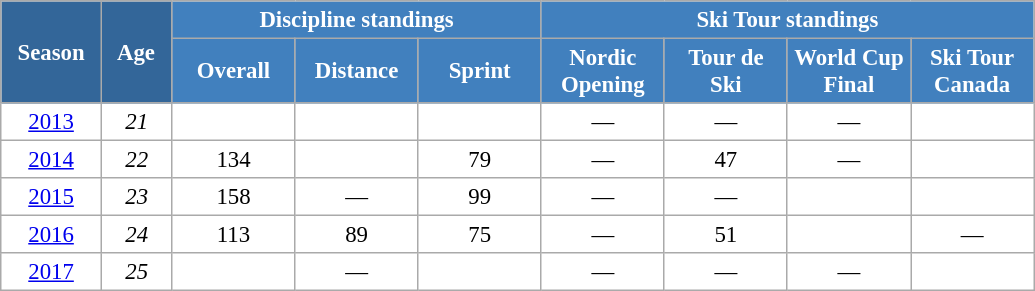<table class="wikitable" style="font-size:95%; text-align:center; border:grey solid 1px; border-collapse:collapse; background:#ffffff;">
<tr>
<th style="background-color:#369; color:white; width:60px;" rowspan="2"> Season </th>
<th style="background-color:#369; color:white; width:40px;" rowspan="2"> Age </th>
<th style="background-color:#4180be; color:white;" colspan="3">Discipline standings</th>
<th style="background-color:#4180be; color:white;" colspan="4">Ski Tour standings</th>
</tr>
<tr>
<th style="background-color:#4180be; color:white; width:75px;">Overall</th>
<th style="background-color:#4180be; color:white; width:75px;">Distance</th>
<th style="background-color:#4180be; color:white; width:75px;">Sprint</th>
<th style="background-color:#4180be; color:white; width:75px;">Nordic<br>Opening</th>
<th style="background-color:#4180be; color:white; width:75px;">Tour de<br>Ski</th>
<th style="background-color:#4180be; color:white; width:75px;">World Cup<br>Final</th>
<th style="background-color:#4180be; color:white; width:75px;">Ski Tour<br>Canada</th>
</tr>
<tr>
<td><a href='#'>2013</a></td>
<td><em>21</em></td>
<td></td>
<td></td>
<td></td>
<td>—</td>
<td>—</td>
<td>—</td>
<td></td>
</tr>
<tr>
<td><a href='#'>2014</a></td>
<td><em>22</em></td>
<td>134</td>
<td></td>
<td>79</td>
<td>—</td>
<td>47</td>
<td>—</td>
<td></td>
</tr>
<tr>
<td><a href='#'>2015</a></td>
<td><em>23</em></td>
<td>158</td>
<td>—</td>
<td>99</td>
<td>—</td>
<td>—</td>
<td></td>
<td></td>
</tr>
<tr>
<td><a href='#'>2016</a></td>
<td><em>24</em></td>
<td>113</td>
<td>89</td>
<td>75</td>
<td>—</td>
<td>51</td>
<td></td>
<td>—</td>
</tr>
<tr>
<td><a href='#'>2017</a></td>
<td><em>25</em></td>
<td></td>
<td>—</td>
<td></td>
<td>—</td>
<td>—</td>
<td>—</td>
<td></td>
</tr>
</table>
